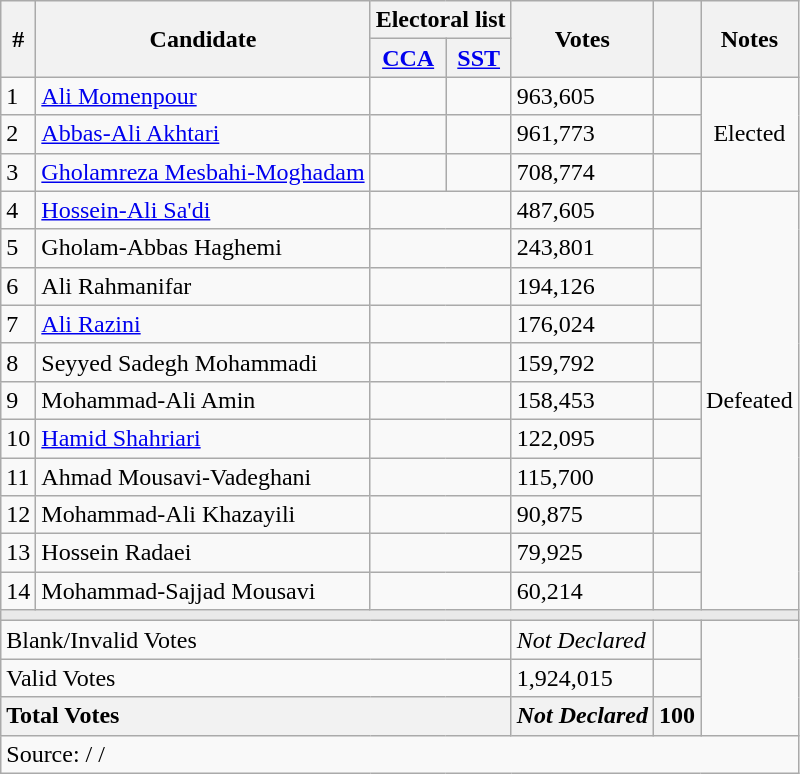<table class=wikitable style=text-align:left>
<tr>
<th rowspan="2">#</th>
<th rowspan="2">Candidate</th>
<th colspan="2">Electoral list</th>
<th rowspan="2">Votes</th>
<th rowspan="2"></th>
<th rowspan="2">Notes</th>
</tr>
<tr>
<th><a href='#'>CCA</a></th>
<th><a href='#'>SST</a></th>
</tr>
<tr>
<td>1</td>
<td><a href='#'>Ali Momenpour</a></td>
<td style="text-align:center;"></td>
<td style="text-align:center;"></td>
<td>963,605</td>
<td></td>
<td style="text-align:center;" rowspan="3">Elected</td>
</tr>
<tr>
<td>2</td>
<td><a href='#'>Abbas-Ali Akhtari</a></td>
<td style="text-align:center;"></td>
<td style="text-align:center;"></td>
<td>961,773</td>
<td></td>
</tr>
<tr>
<td>3</td>
<td><a href='#'>Gholamreza Mesbahi-Moghadam</a></td>
<td style="text-align:center;"></td>
<td style="text-align:center;"></td>
<td>708,774</td>
<td></td>
</tr>
<tr>
<td>4</td>
<td><a href='#'>Hossein-Ali Sa'di</a></td>
<td colspan=2></td>
<td>487,605</td>
<td></td>
<td style="text-align:center;" rowspan="11">Defeated</td>
</tr>
<tr>
<td>5</td>
<td>Gholam-Abbas Haghemi</td>
<td colspan=2></td>
<td>243,801</td>
<td></td>
</tr>
<tr>
<td>6</td>
<td>Ali Rahmanifar</td>
<td colspan=2></td>
<td>194,126</td>
<td></td>
</tr>
<tr>
<td>7</td>
<td><a href='#'>Ali Razini</a></td>
<td colspan=2></td>
<td>176,024</td>
<td></td>
</tr>
<tr>
<td>8</td>
<td>Seyyed Sadegh Mohammadi</td>
<td colspan=2></td>
<td>159,792</td>
<td></td>
</tr>
<tr>
<td>9</td>
<td>Mohammad-Ali Amin</td>
<td colspan=2></td>
<td>158,453</td>
<td></td>
</tr>
<tr>
<td>10</td>
<td><a href='#'>Hamid Shahriari</a></td>
<td colspan=2></td>
<td>122,095</td>
<td></td>
</tr>
<tr>
<td>11</td>
<td>Ahmad Mousavi-Vadeghani</td>
<td colspan=2></td>
<td>115,700</td>
<td></td>
</tr>
<tr>
<td>12</td>
<td>Mohammad-Ali Khazayili</td>
<td colspan=2></td>
<td>90,875</td>
<td></td>
</tr>
<tr>
<td>13</td>
<td>Hossein Radaei</td>
<td colspan=2></td>
<td>79,925</td>
<td></td>
</tr>
<tr>
<td>14</td>
<td>Mohammad-Sajjad Mousavi</td>
<td colspan=2></td>
<td>60,214</td>
<td></td>
</tr>
<tr>
<td colspan="9" style="background:#E9E9E9;"></td>
</tr>
<tr>
<td colspan="4">Blank/Invalid Votes</td>
<td><em>Not Declared</em></td>
<td></td>
</tr>
<tr>
<td colspan="4">Valid Votes</td>
<td>1,924,015</td>
<td></td>
</tr>
<tr>
<th style="text-align:left;" colspan="4">Total Votes</th>
<th><em>Not Declared</em></th>
<th>100</th>
</tr>
<tr>
<td colspan="9" style="text-align:left;">Source:  /  / </td>
</tr>
</table>
